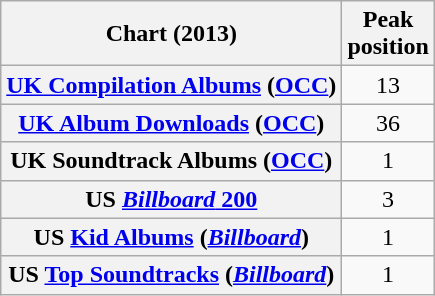<table class="wikitable sortable plainrowheaders" style="text-align:center">
<tr>
<th scope="col">Chart (2013)</th>
<th scope="col">Peak<br>position</th>
</tr>
<tr>
<th scope="row"><a href='#'>UK Compilation Albums</a> (<a href='#'>OCC</a>)</th>
<td>13</td>
</tr>
<tr>
<th scope="row"><a href='#'>UK Album Downloads</a> (<a href='#'>OCC</a>)</th>
<td>36</td>
</tr>
<tr>
<th scope="row">UK Soundtrack Albums (<a href='#'>OCC</a>)</th>
<td>1</td>
</tr>
<tr>
<th scope="row">US <a href='#'><em>Billboard</em> 200</a></th>
<td>3</td>
</tr>
<tr>
<th scope="row">US <a href='#'>Kid Albums</a> (<a href='#'><em>Billboard</em></a>)</th>
<td>1</td>
</tr>
<tr>
<th scope="row">US <a href='#'>Top Soundtracks</a> (<em><a href='#'>Billboard</a></em>)</th>
<td>1</td>
</tr>
</table>
